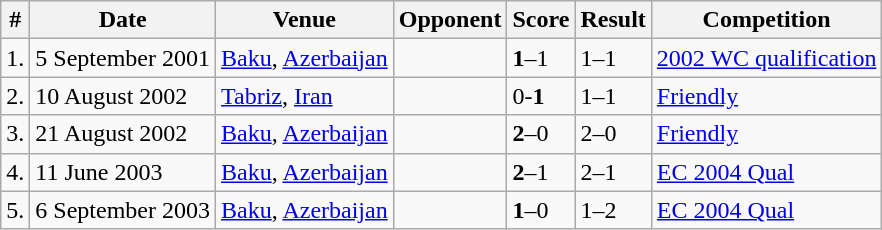<table class=wikitable style=font-size:100%>
<tr>
<th>#</th>
<th>Date</th>
<th>Venue</th>
<th>Opponent</th>
<th>Score</th>
<th>Result</th>
<th>Competition</th>
</tr>
<tr>
<td>1.</td>
<td>5 September 2001</td>
<td><a href='#'>Baku</a>, <a href='#'>Azerbaijan</a></td>
<td></td>
<td><strong>1</strong>–1</td>
<td>1–1</td>
<td><a href='#'>2002 WC qualification</a></td>
</tr>
<tr>
<td>2.</td>
<td>10 August 2002</td>
<td><a href='#'>Tabriz</a>, <a href='#'>Iran</a></td>
<td></td>
<td>0-<strong>1</strong></td>
<td>1–1</td>
<td><a href='#'>Friendly</a></td>
</tr>
<tr>
<td>3.</td>
<td>21 August 2002</td>
<td><a href='#'>Baku</a>, <a href='#'>Azerbaijan</a></td>
<td></td>
<td><strong>2</strong>–0</td>
<td>2–0</td>
<td><a href='#'>Friendly</a></td>
</tr>
<tr>
<td>4.</td>
<td>11 June 2003</td>
<td><a href='#'>Baku</a>, <a href='#'>Azerbaijan</a></td>
<td></td>
<td><strong>2</strong>–1</td>
<td>2–1</td>
<td><a href='#'>EC 2004 Qual</a></td>
</tr>
<tr>
<td>5.</td>
<td>6 September 2003</td>
<td><a href='#'>Baku</a>, <a href='#'>Azerbaijan</a></td>
<td></td>
<td><strong>1</strong>–0</td>
<td>1–2</td>
<td><a href='#'>EC 2004 Qual</a></td>
</tr>
</table>
